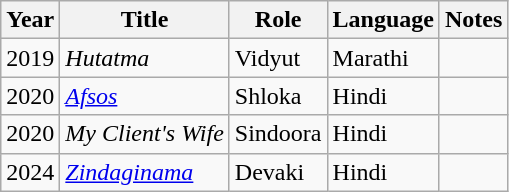<table class="wikitable sortable">
<tr>
<th>Year</th>
<th>Title</th>
<th>Role</th>
<th>Language</th>
<th>Notes</th>
</tr>
<tr>
<td>2019</td>
<td><em>Hutatma</em></td>
<td>Vidyut</td>
<td>Marathi</td>
<td></td>
</tr>
<tr>
<td>2020</td>
<td><em><a href='#'>Afsos</a></em></td>
<td>Shloka</td>
<td>Hindi</td>
</tr>
<tr>
<td>2020</td>
<td><em>My Client's Wife</em></td>
<td>Sindoora</td>
<td>Hindi</td>
<td></td>
</tr>
<tr>
<td>2024</td>
<td><em><a href='#'>Zindaginama</a></em></td>
<td>Devaki</td>
<td>Hindi</td>
</tr>
</table>
